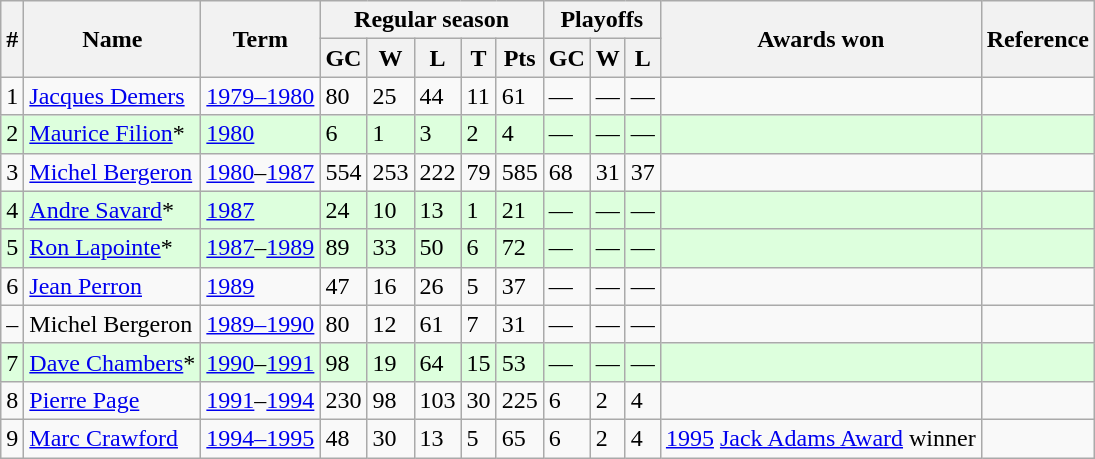<table class="wikitable">
<tr>
<th rowspan="2">#</th>
<th rowspan="2">Name</th>
<th rowspan="2">Term</th>
<th colspan="5">Regular season</th>
<th colspan="3">Playoffs</th>
<th rowspan="2">Awards won</th>
<th rowspan="2">Reference</th>
</tr>
<tr>
<th>GC</th>
<th>W</th>
<th>L</th>
<th>T</th>
<th>Pts</th>
<th>GC</th>
<th>W</th>
<th>L</th>
</tr>
<tr>
<td align=center>1</td>
<td><a href='#'>Jacques Demers</a></td>
<td><a href='#'>1979–1980</a></td>
<td>80</td>
<td>25</td>
<td>44</td>
<td>11</td>
<td>61</td>
<td>—</td>
<td>—</td>
<td>—</td>
<td></td>
<td align=center></td>
</tr>
<tr style="background-color:#ddffdd">
<td align=center>2</td>
<td><a href='#'>Maurice Filion</a>*</td>
<td><a href='#'>1980</a></td>
<td>6</td>
<td>1</td>
<td>3</td>
<td>2</td>
<td>4</td>
<td>—</td>
<td>—</td>
<td>—</td>
<td></td>
<td align=center></td>
</tr>
<tr>
<td align=center>3</td>
<td><a href='#'>Michel Bergeron</a></td>
<td><a href='#'>1980</a>–<a href='#'>1987</a></td>
<td>554</td>
<td>253</td>
<td>222</td>
<td>79</td>
<td>585</td>
<td>68</td>
<td>31</td>
<td>37</td>
<td></td>
<td align=center></td>
</tr>
<tr style="background-color:#ddffdd">
<td align=center>4</td>
<td><a href='#'>Andre Savard</a>*</td>
<td><a href='#'>1987</a></td>
<td>24</td>
<td>10</td>
<td>13</td>
<td>1</td>
<td>21</td>
<td>—</td>
<td>—</td>
<td>—</td>
<td></td>
<td align=center></td>
</tr>
<tr style="background-color:#ddffdd">
<td align=center>5</td>
<td><a href='#'>Ron Lapointe</a>*</td>
<td><a href='#'>1987</a>–<a href='#'>1989</a></td>
<td>89</td>
<td>33</td>
<td>50</td>
<td>6</td>
<td>72</td>
<td>—</td>
<td>—</td>
<td>—</td>
<td></td>
<td align=center></td>
</tr>
<tr>
<td align=center>6</td>
<td><a href='#'>Jean Perron</a></td>
<td><a href='#'>1989</a></td>
<td>47</td>
<td>16</td>
<td>26</td>
<td>5</td>
<td>37</td>
<td>—</td>
<td>—</td>
<td>—</td>
<td></td>
<td align=center></td>
</tr>
<tr>
<td align=center>–</td>
<td>Michel Bergeron</td>
<td><a href='#'>1989–1990</a></td>
<td>80</td>
<td>12</td>
<td>61</td>
<td>7</td>
<td>31</td>
<td>—</td>
<td>—</td>
<td>—</td>
<td></td>
<td align=center></td>
</tr>
<tr style="background-color:#ddffdd">
<td align=center>7</td>
<td><a href='#'>Dave Chambers</a>*</td>
<td><a href='#'>1990</a>–<a href='#'>1991</a></td>
<td>98</td>
<td>19</td>
<td>64</td>
<td>15</td>
<td>53</td>
<td>—</td>
<td>—</td>
<td>—</td>
<td></td>
<td align=center></td>
</tr>
<tr>
<td align=center>8</td>
<td><a href='#'>Pierre Page</a></td>
<td><a href='#'>1991</a>–<a href='#'>1994</a></td>
<td>230</td>
<td>98</td>
<td>103</td>
<td>30</td>
<td>225</td>
<td>6</td>
<td>2</td>
<td>4</td>
<td></td>
<td align=center></td>
</tr>
<tr>
<td align=center>9</td>
<td><a href='#'>Marc Crawford</a></td>
<td><a href='#'>1994–1995</a></td>
<td>48</td>
<td>30</td>
<td>13</td>
<td>5</td>
<td>65</td>
<td>6</td>
<td>2</td>
<td>4</td>
<td><a href='#'>1995</a> <a href='#'>Jack Adams Award</a> winner</td>
<td align=center></td>
</tr>
</table>
